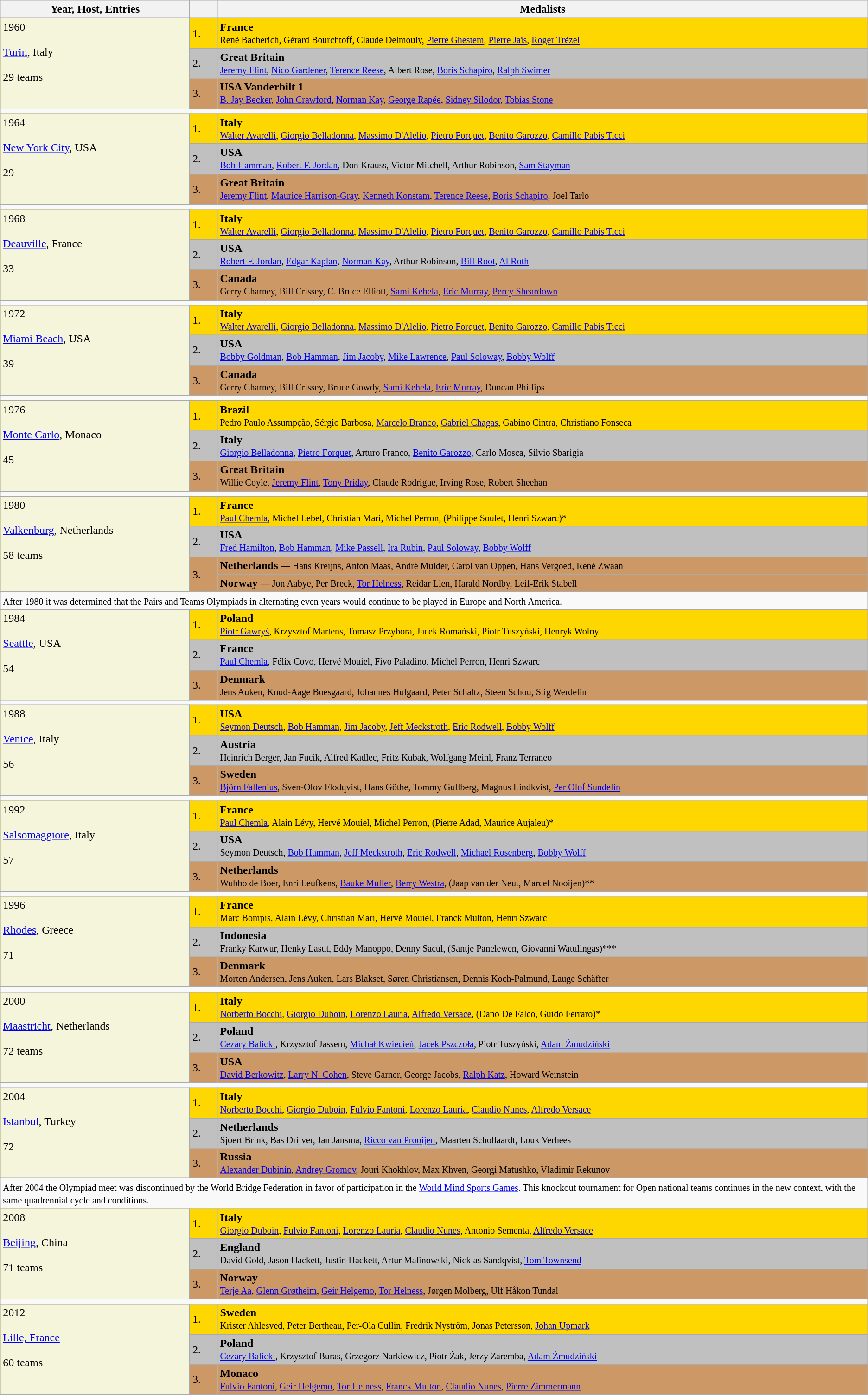<table class=wikitable>
<tr>
<th>Year, Host, Entries</th>
<th></th>
<th>Medalists</th>
</tr>
<tr style="background:gold;">
<td rowspan=3 bgcolor="beige" valign="Top">1960<br><br><a href='#'>Turin</a>, Italy
<br>
<br>29 teams</td>
<td>1. </td>
<td> <strong>France</strong> <br><small>René Bacherich, Gérard Bourchtoff, Claude Delmouly, <a href='#'>Pierre Ghestem</a>, <a href='#'>Pierre Jaïs</a>, <a href='#'>Roger Trézel</a></small></td>
</tr>
<tr style="background:silver;">
<td>2.</td>
<td> <strong>Great Britain</strong> <br><small><a href='#'>Jeremy Flint</a>, <a href='#'>Nico Gardener</a>, <a href='#'>Terence Reese</a>, Albert Rose, <a href='#'>Boris Schapiro</a>, <a href='#'>Ralph Swimer</a></small></td>
</tr>
<tr style="background:#c96;">
<td>3.</td>
<td> <strong>USA Vanderbilt 1</strong> <br><small><a href='#'>B. Jay Becker</a>, <a href='#'>John Crawford</a>, <a href='#'>Norman Kay</a>, <a href='#'>George Rapée</a>, <a href='#'>Sidney Silodor</a>, <a href='#'>Tobias Stone</a></small></td>
</tr>
<tr>
<td colspan=3></td>
</tr>
<tr style="background:gold;">
<td rowspan=3 bgcolor="beige" valign="Top">1964<br><br><a href='#'>New York City</a>, USA
<br>
<br>29</td>
<td>1.</td>
<td> <strong>Italy</strong> <br><small><a href='#'>Walter Avarelli</a>, <a href='#'>Giorgio Belladonna</a>, <a href='#'>Massimo D'Alelio</a>, <a href='#'>Pietro Forquet</a>, <a href='#'>Benito Garozzo</a>, <a href='#'>Camillo Pabis Ticci</a></small></td>
</tr>
<tr style="background:silver;">
<td>2.</td>
<td> <strong>USA</strong> <br><small><a href='#'>Bob Hamman</a>, <a href='#'>Robert F. Jordan</a>, Don Krauss, Victor Mitchell, Arthur Robinson, <a href='#'>Sam Stayman</a></small></td>
</tr>
<tr style="background:#c96;">
<td>3.</td>
<td> <strong>Great Britain</strong> <br><small><a href='#'>Jeremy Flint</a>, <a href='#'>Maurice Harrison-Gray</a>, <a href='#'>Kenneth Konstam</a>, <a href='#'>Terence Reese</a>, <a href='#'>Boris Schapiro</a>, Joel Tarlo</small></td>
</tr>
<tr>
<td colspan=3></td>
</tr>
<tr style="background:gold;">
<td rowspan=3 bgcolor="beige" valign="Top">1968<br><br><a href='#'>Deauville</a>, France
<br>
<br>33</td>
<td>1.</td>
<td> <strong>Italy</strong> <br><small><a href='#'>Walter Avarelli</a>, <a href='#'>Giorgio Belladonna</a>, <a href='#'>Massimo D'Alelio</a>, <a href='#'>Pietro Forquet</a>, <a href='#'>Benito Garozzo</a>, <a href='#'>Camillo Pabis Ticci</a></small></td>
</tr>
<tr style="background:silver;">
<td>2.</td>
<td> <strong>USA</strong> <br><small><a href='#'>Robert F. Jordan</a>, <a href='#'>Edgar Kaplan</a>, <a href='#'>Norman Kay</a>, Arthur Robinson, <a href='#'>Bill Root</a>, <a href='#'>Al Roth</a></small></td>
</tr>
<tr style="background:#c96;">
<td>3.</td>
<td> <strong>Canada</strong> <br><small>Gerry Charney, Bill Crissey, C. Bruce Elliott, <a href='#'>Sami Kehela</a>, <a href='#'>Eric Murray</a>, <a href='#'>Percy Sheardown</a></small></td>
</tr>
<tr>
<td colspan=3></td>
</tr>
<tr style="background:gold;">
<td rowspan=3 bgcolor="beige" valign="Top">1972<br><br><a href='#'>Miami Beach</a>, USA
<br>
<br>39</td>
<td>1.</td>
<td> <strong>Italy</strong> <br><small><a href='#'>Walter Avarelli</a>, <a href='#'>Giorgio Belladonna</a>, <a href='#'>Massimo D'Alelio</a>, <a href='#'>Pietro Forquet</a>, <a href='#'>Benito Garozzo</a>, <a href='#'>Camillo Pabis Ticci</a></small></td>
</tr>
<tr style="background:silver;">
<td>2.</td>
<td> <strong>USA</strong> <br><small><a href='#'>Bobby Goldman</a>, <a href='#'>Bob Hamman</a>, <a href='#'>Jim Jacoby</a>, <a href='#'>Mike Lawrence</a>, <a href='#'>Paul Soloway</a>, <a href='#'>Bobby Wolff</a></small></td>
</tr>
<tr style="background:#c96;">
<td>3.</td>
<td> <strong>Canada</strong> <br><small>Gerry Charney, Bill Crissey, Bruce Gowdy, <a href='#'>Sami Kehela</a>, <a href='#'>Eric Murray</a>, Duncan Phillips</small></td>
</tr>
<tr>
<td colspan=3></td>
</tr>
<tr style="background:gold;">
<td rowspan=3 bgcolor="beige" valign="Top">1976<br><br><a href='#'>Monte Carlo</a>, Monaco
<br>
<br>45</td>
<td>1.</td>
<td> <strong>Brazil</strong> <br><small>Pedro Paulo Assumpção, Sérgio Barbosa, <a href='#'>Marcelo Branco</a>, <a href='#'>Gabriel Chagas</a>, Gabino Cintra, Christiano Fonseca</small></td>
</tr>
<tr style="background:silver;">
<td>2.</td>
<td> <strong>Italy</strong> <br><small><a href='#'>Giorgio Belladonna</a>, <a href='#'>Pietro Forquet</a>, Arturo Franco, <a href='#'>Benito Garozzo</a>, Carlo Mosca, Silvio Sbarigia</small></td>
</tr>
<tr style="background:#c96;">
<td>3.</td>
<td> <strong>Great Britain</strong> <br><small>Willie Coyle, <a href='#'>Jeremy Flint</a>, <a href='#'>Tony Priday</a>, Claude Rodrigue, Irving Rose, Robert Sheehan</small></td>
</tr>
<tr>
<td colspan=3></td>
</tr>
<tr style="background:gold;">
<td rowspan=4 bgcolor="beige" valign="Top">1980<br><br><a href='#'>Valkenburg</a>, Netherlands
<br>
<br>58 teams</td>
<td>1.</td>
<td> <strong>France</strong> <br><small><a href='#'>Paul Chemla</a>, Michel Lebel, Christian Mari, Michel Perron, (Philippe Soulet, Henri Szwarc)*</small></td>
</tr>
<tr style="background:silver;">
<td>2.</td>
<td> <strong>USA</strong> <br><small><a href='#'>Fred Hamilton</a>, <a href='#'>Bob Hamman</a>, <a href='#'>Mike Passell</a>, <a href='#'>Ira Rubin</a>, <a href='#'>Paul Soloway</a>, <a href='#'>Bobby Wolff</a></small></td>
</tr>
<tr style="background:#c96;">
<td rowspan=2>3.</td>
<td> <strong>Netherlands</strong> <small>— Hans Kreijns, Anton Maas, André Mulder, Carol van Oppen, Hans Vergoed, René Zwaan</small></td>
</tr>
<tr style="background:#c96;">
<td> <strong>Norway</strong> <small>— Jon Aabye, Per Breck, <a href='#'>Tor Helness</a>, Reidar Lien, Harald Nordby, Leif-Erik Stabell</small></td>
</tr>
<tr>
<td colspan=3><small>After 1980 it was determined that the Pairs and Teams Olympiads in alternating even years would continue to be played in Europe and North America.</small></td>
</tr>
<tr style="background:gold;">
<td rowspan=3 bgcolor="beige" valign="Top">1984<br><br><a href='#'>Seattle</a>, USA
<br>
<br>54</td>
<td>1.</td>
<td> <strong>Poland</strong> <br><small><a href='#'>Piotr Gawryś</a>, Krzysztof Martens, Tomasz Przybora, Jacek Romański, Piotr Tuszyński, Henryk Wolny</small></td>
</tr>
<tr style="background:silver;">
<td>2.</td>
<td> <strong>France</strong> <br><small><a href='#'>Paul Chemla</a>, Félix Covo, Hervé Mouiel, Fivo Paladino, Michel Perron, Henri Szwarc</small></td>
</tr>
<tr style="background:#c96;">
<td>3.</td>
<td> <strong>Denmark</strong> <br><small>Jens Auken, Knud-Aage Boesgaard, Johannes Hulgaard, Peter Schaltz, Steen Schou, Stig Werdelin</small></td>
</tr>
<tr>
<td colspan=3></td>
</tr>
<tr style="background:gold;">
<td rowspan=3 bgcolor="beige" valign="Top">1988<br><br><a href='#'>Venice</a>, Italy
<br>
<br>56</td>
<td>1.</td>
<td> <strong>USA</strong> <br><small><a href='#'>Seymon Deutsch</a>, <a href='#'>Bob Hamman</a>, <a href='#'>Jim Jacoby</a>, <a href='#'>Jeff Meckstroth</a>, <a href='#'>Eric Rodwell</a>, <a href='#'>Bobby Wolff</a></small></td>
</tr>
<tr style="background:silver;">
<td>2.</td>
<td> <strong>Austria</strong> <br><small>Heinrich Berger, Jan Fucik, Alfred Kadlec, Fritz Kubak, Wolfgang Meinl, Franz Terraneo</small></td>
</tr>
<tr style="background:#c96;">
<td>3.</td>
<td> <strong>Sweden</strong> <br><small><a href='#'>Björn Fallenius</a>, Sven-Olov Flodqvist, Hans Göthe, Tommy Gullberg, Magnus Lindkvist, <a href='#'>Per Olof Sundelin</a></small></td>
</tr>
<tr>
<td colspan=3></td>
</tr>
<tr style="background:gold;">
<td rowspan=3 bgcolor="beige" valign="Top">1992<br><br><a href='#'>Salsomaggiore</a>, Italy
<br>
<br>57</td>
<td>1.</td>
<td> <strong>France</strong> <br><small><a href='#'>Paul Chemla</a>, Alain Lévy, Hervé Mouiel, Michel Perron, (Pierre Adad, Maurice Aujaleu)*</small></td>
</tr>
<tr style="background:silver;">
<td>2.</td>
<td> <strong>USA</strong> <br><small>Seymon Deutsch, <a href='#'>Bob Hamman</a>, <a href='#'>Jeff Meckstroth</a>, <a href='#'>Eric Rodwell</a>, <a href='#'>Michael Rosenberg</a>, <a href='#'>Bobby Wolff</a></small></td>
</tr>
<tr style="background:#c96;">
<td>3.</td>
<td> <strong>Netherlands</strong> <br><small>Wubbo de Boer, Enri Leufkens, <a href='#'>Bauke Muller</a>, <a href='#'>Berry Westra</a>, (Jaap van der Neut, Marcel Nooijen)**</small></td>
</tr>
<tr>
<td colspan=3></td>
</tr>
<tr style="background:gold;">
<td rowspan=3 bgcolor="beige" valign="Top">1996<br><br><a href='#'>Rhodes</a>, Greece
<br>
<br>71</td>
<td>1.</td>
<td> <strong>France</strong> <br><small>Marc Bompis, Alain Lévy, Christian Mari, Hervé Mouiel, Franck Multon, Henri Szwarc</small></td>
</tr>
<tr style="background:silver;">
<td>2.</td>
<td> <strong>Indonesia</strong> <br><small>Franky Karwur, Henky Lasut, Eddy Manoppo, Denny Sacul, (Santje Panelewen, Giovanni Watulingas)***</small></td>
</tr>
<tr style="background:#c96;">
<td>3.</td>
<td> <strong>Denmark</strong> <br><small>Morten Andersen, Jens Auken, Lars Blakset, Søren Christiansen, Dennis Koch-Palmund, Lauge Schäffer</small></td>
</tr>
<tr>
<td colspan=3></td>
</tr>
<tr style="background:gold;">
<td rowspan=3 bgcolor="beige" valign="Top">2000<br><br><a href='#'>Maastricht</a>, Netherlands
<br>
<br>72 teams</td>
<td>1.</td>
<td> <strong>Italy</strong> <br><small><a href='#'>Norberto Bocchi</a>, <a href='#'>Giorgio Duboin</a>, <a href='#'>Lorenzo Lauria</a>, <a href='#'>Alfredo Versace</a>, (Dano De Falco, Guido Ferraro)*</small></td>
</tr>
<tr style="background:silver;">
<td>2.</td>
<td> <strong>Poland</strong> <br><small><a href='#'>Cezary Balicki</a>, Krzysztof Jassem, <a href='#'>Michał Kwiecień</a>, <a href='#'>Jacek Pszczoła</a>, Piotr Tuszyński, <a href='#'>Adam Żmudziński</a></small></td>
</tr>
<tr style="background:#c96;">
<td>3.</td>
<td> <strong>USA</strong> <br><small><a href='#'>David Berkowitz</a>, <a href='#'>Larry N. Cohen</a>, Steve Garner, George Jacobs, <a href='#'>Ralph Katz</a>, Howard Weinstein</small></td>
</tr>
<tr>
<td colspan=3></td>
</tr>
<tr style="background:gold;">
<td rowspan=3 bgcolor="beige" valign="Top">2004<br><br><a href='#'>Istanbul</a>, Turkey
<br>
<br>72</td>
<td>1.</td>
<td> <strong>Italy</strong> <br><small><a href='#'>Norberto Bocchi</a>, <a href='#'>Giorgio Duboin</a>, <a href='#'>Fulvio Fantoni</a>, <a href='#'>Lorenzo Lauria</a>, <a href='#'>Claudio Nunes</a>, <a href='#'>Alfredo Versace</a></small></td>
</tr>
<tr style="background:silver;">
<td>2.</td>
<td> <strong>Netherlands</strong> <br><small>Sjoert Brink, Bas Drijver, Jan Jansma, <a href='#'>Ricco van Prooijen</a>, Maarten Schollaardt, Louk Verhees</small></td>
</tr>
<tr style="background:#c96;">
<td>3.</td>
<td> <strong>Russia</strong> <br><small><a href='#'>Alexander Dubinin</a>, <a href='#'>Andrey Gromov</a>, Jouri Khokhlov, Max Khven, Georgi Matushko, Vladimir Rekunov</small></td>
</tr>
<tr>
<td colspan=3><small>After 2004 the Olympiad meet was discontinued by the World Bridge Federation in favor of participation in the <a href='#'>World Mind Sports Games</a>. This knockout tournament for Open national teams continues in the new context, with the same quadrennial cycle and conditions.</small></td>
</tr>
<tr style="background:gold;">
<td rowspan="3"  style="background:beige; vertical-align:Top;">2008<br><br><a href='#'>Beijing</a>, China
<br>
<br>71 teams</td>
<td>1.</td>
<td> <strong>Italy</strong> <br><small><a href='#'>Giorgio Duboin</a>, <a href='#'>Fulvio Fantoni</a>, <a href='#'>Lorenzo Lauria</a>, <a href='#'>Claudio Nunes</a>, Antonio Sementa, <a href='#'>Alfredo Versace</a></small></td>
</tr>
<tr style="background:silver;">
<td>2.</td>
<td> <strong>England</strong> <br><small>David Gold, Jason Hackett, Justin Hackett, Artur Malinowski, Nicklas Sandqvist, <a href='#'>Tom Townsend</a></small></td>
</tr>
<tr style="background:#c96;">
<td>3.</td>
<td> <strong>Norway</strong> <br><small><a href='#'>Terje Aa</a>, <a href='#'>Glenn Grøtheim</a>, <a href='#'>Geir Helgemo</a>, <a href='#'>Tor Helness</a>, Jørgen Molberg, Ulf Håkon Tundal</small></td>
</tr>
<tr>
<td colspan=3></td>
</tr>
<tr style="background:gold;">
<td rowspan="3"  style="background:beige; vertical-align:Top;">2012<br><br> <a href='#'>Lille, France</a>
<br>
<br> 60 teams</td>
<td>1.</td>
<td> <strong>Sweden</strong> <br><small>Krister Ahlesved, Peter Bertheau, Per-Ola Cullin, Fredrik Nyström, Jonas Petersson, <a href='#'>Johan Upmark</a></small></td>
</tr>
<tr style="background:silver;">
<td>2.</td>
<td> <strong>Poland</strong> <br><small><a href='#'>Cezary Balicki</a>, Krzysztof Buras, Grzegorz Narkiewicz, Piotr Żak, Jerzy Zaremba, <a href='#'>Adam Żmudziński</a></small> </td>
</tr>
<tr style="background:#c96;">
<td>3.</td>
<td> <strong>Monaco</strong> <br><small><a href='#'>Fulvio Fantoni</a>, <a href='#'>Geir Helgemo</a>, <a href='#'>Tor Helness</a>, <a href='#'>Franck Multon</a>, <a href='#'>Claudio Nunes</a>, <a href='#'>Pierre Zimmermann</a></small><br></td>
</tr>
</table>
